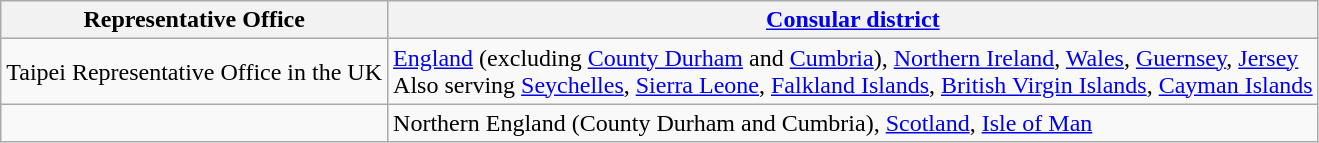<table class="wikitable">
<tr>
<th>Representative Office</th>
<th><a href='#'>Consular district</a></th>
</tr>
<tr>
<td>Taipei Representative Office in the UK</td>
<td><a href='#'>England</a>  (excluding <a href='#'>County Durham</a> and <a href='#'>Cumbria</a>), <a href='#'>Northern Ireland</a>, <a href='#'>Wales</a>, <a href='#'>Guernsey</a>, <a href='#'>Jersey</a> <br>Also serving <a href='#'>Seychelles</a>, <a href='#'>Sierra Leone</a>, <a href='#'>Falkland Islands</a>, <a href='#'>British Virgin Islands</a>, <a href='#'>Cayman Islands</a></td>
</tr>
<tr>
<td></td>
<td>Northern England (County Durham and Cumbria), <a href='#'>Scotland</a>, <a href='#'>Isle of Man</a></td>
</tr>
</table>
